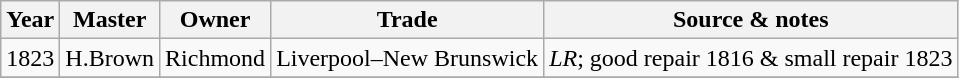<table class=" wikitable">
<tr>
<th>Year</th>
<th>Master</th>
<th>Owner</th>
<th>Trade</th>
<th>Source & notes</th>
</tr>
<tr>
<td>1823</td>
<td>H.Brown</td>
<td>Richmond</td>
<td>Liverpool–New Brunswick</td>
<td><em>LR</em>; good repair 1816 & small repair 1823</td>
</tr>
<tr>
</tr>
</table>
